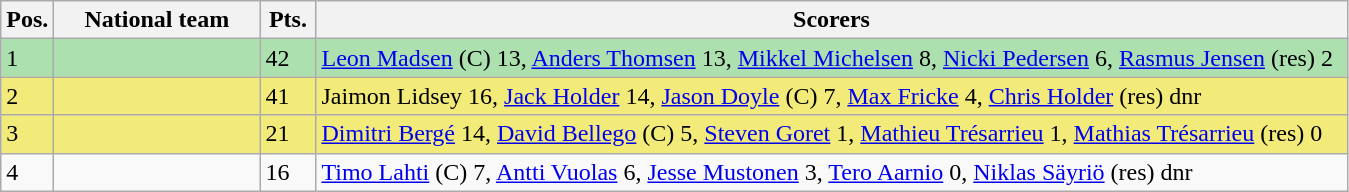<table class=wikitable>
<tr>
<th width=20>Pos.</th>
<th width=130>National team</th>
<th width=30>Pts.</th>
<th width=680>Scorers</th>
</tr>
<tr style="background:#ACE1AF;">
<td>1</td>
<td align=left></td>
<td>42</td>
<td><a href='#'>Leon Madsen</a> (C) 13, <a href='#'>Anders Thomsen</a> 13, <a href='#'>Mikkel Michelsen</a> 8, <a href='#'>Nicki Pedersen</a> 6, <a href='#'>Rasmus Jensen</a> (res) 2</td>
</tr>
<tr style="background:#f2ea79;">
<td>2</td>
<td align=left></td>
<td>41</td>
<td>Jaimon Lidsey 16, <a href='#'>Jack Holder</a> 14, <a href='#'>Jason Doyle</a> (C) 7, <a href='#'>Max Fricke</a> 4, <a href='#'>Chris Holder</a> (res) dnr</td>
</tr>
<tr style="background:#f2ea79;">
<td>3</td>
<td align=left></td>
<td>21</td>
<td><a href='#'>Dimitri Bergé</a> 14, <a href='#'>David Bellego</a> (C) 5, <a href='#'>Steven Goret</a> 1, <a href='#'>Mathieu Trésarrieu</a> 1, <a href='#'>Mathias Trésarrieu</a> (res) 0</td>
</tr>
<tr>
<td>4</td>
<td align=left></td>
<td>16</td>
<td><a href='#'>Timo Lahti</a> (C) 7, <a href='#'>Antti Vuolas</a> 6, <a href='#'>Jesse Mustonen</a> 3, <a href='#'>Tero Aarnio</a> 0, <a href='#'>Niklas Säyriö</a> (res) dnr</td>
</tr>
</table>
